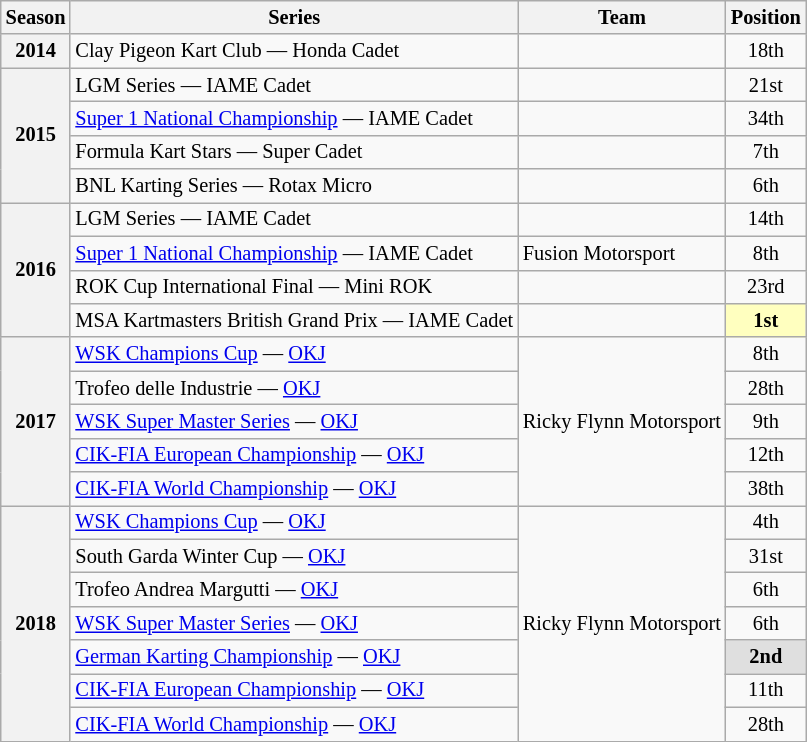<table class="wikitable" style="font-size: 85%; text-align:center">
<tr>
<th>Season</th>
<th>Series</th>
<th>Team</th>
<th>Position</th>
</tr>
<tr>
<th rowspan="1">2014</th>
<td align="left">Clay Pigeon Kart Club — Honda Cadet</td>
<td align="left"></td>
<td>18th</td>
</tr>
<tr>
<th rowspan="4">2015</th>
<td align="left">LGM Series — IAME Cadet</td>
<td align="left"></td>
<td>21st</td>
</tr>
<tr>
<td align="left"><a href='#'>Super 1 National Championship</a> — IAME Cadet</td>
<td align="left"></td>
<td>34th</td>
</tr>
<tr>
<td align="left">Formula Kart Stars — Super Cadet</td>
<td></td>
<td>7th</td>
</tr>
<tr>
<td align="left">BNL Karting Series — Rotax Micro</td>
<td align="left"></td>
<td>6th</td>
</tr>
<tr>
<th rowspan="4">2016</th>
<td align="left">LGM Series — IAME Cadet</td>
<td></td>
<td>14th</td>
</tr>
<tr>
<td align="left"><a href='#'>Super 1 National Championship</a> — IAME Cadet</td>
<td align="left">Fusion Motorsport</td>
<td>8th</td>
</tr>
<tr>
<td align="left">ROK Cup International Final — Mini ROK</td>
<td></td>
<td>23rd</td>
</tr>
<tr>
<td align="left">MSA Kartmasters British Grand Prix — IAME Cadet</td>
<td align="left"></td>
<td style="background:#FFFFBF;"><strong>1st</strong></td>
</tr>
<tr>
<th rowspan="5">2017</th>
<td align="left"><a href='#'>WSK Champions Cup</a> — <a href='#'>OKJ</a></td>
<td rowspan="5"  align="left">Ricky Flynn Motorsport</td>
<td>8th</td>
</tr>
<tr>
<td align="left">Trofeo delle Industrie — <a href='#'>OKJ</a></td>
<td>28th</td>
</tr>
<tr>
<td align="left"><a href='#'>WSK Super Master Series</a> — <a href='#'>OKJ</a></td>
<td>9th</td>
</tr>
<tr>
<td align="left"><a href='#'>CIK-FIA European Championship</a> — <a href='#'>OKJ</a></td>
<td>12th</td>
</tr>
<tr>
<td align="left"><a href='#'>CIK-FIA World Championship</a> — <a href='#'>OKJ</a></td>
<td>38th</td>
</tr>
<tr>
<th rowspan="7">2018</th>
<td align="left"><a href='#'>WSK Champions Cup</a> — <a href='#'>OKJ</a></td>
<td rowspan="7" align="left">Ricky Flynn Motorsport</td>
<td>4th</td>
</tr>
<tr>
<td align="left">South Garda Winter Cup — <a href='#'>OKJ</a></td>
<td>31st</td>
</tr>
<tr>
<td align="left">Trofeo Andrea Margutti — <a href='#'>OKJ</a></td>
<td>6th</td>
</tr>
<tr>
<td align="left"><a href='#'>WSK Super Master Series</a> — <a href='#'>OKJ</a></td>
<td>6th</td>
</tr>
<tr>
<td align="left"><a href='#'>German Karting Championship</a> — <a href='#'>OKJ</a></td>
<td style="background:#DFDFDF;"><strong>2nd</strong></td>
</tr>
<tr>
<td align="left"><a href='#'>CIK-FIA European Championship</a> — <a href='#'>OKJ</a></td>
<td>11th</td>
</tr>
<tr>
<td align="left"><a href='#'>CIK-FIA World Championship</a> — <a href='#'>OKJ</a></td>
<td>28th</td>
</tr>
</table>
